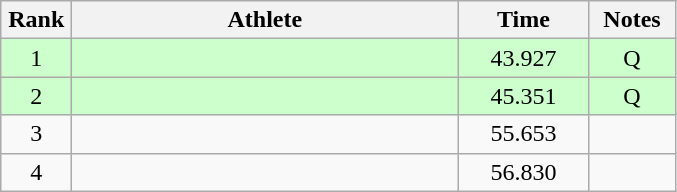<table class=wikitable style="text-align:center">
<tr>
<th width=40>Rank</th>
<th width=250>Athlete</th>
<th width=80>Time</th>
<th width=50>Notes</th>
</tr>
<tr bgcolor="ccffcc">
<td>1</td>
<td align=left></td>
<td>43.927</td>
<td>Q</td>
</tr>
<tr bgcolor="ccffcc">
<td>2</td>
<td align=left></td>
<td>45.351</td>
<td>Q</td>
</tr>
<tr>
<td>3</td>
<td align=left></td>
<td>55.653</td>
<td></td>
</tr>
<tr>
<td>4</td>
<td align=left></td>
<td>56.830</td>
<td></td>
</tr>
</table>
